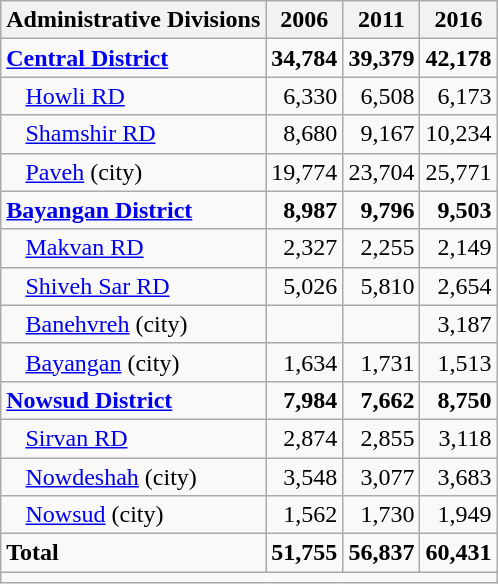<table class="wikitable">
<tr>
<th>Administrative Divisions</th>
<th>2006</th>
<th>2011</th>
<th>2016</th>
</tr>
<tr>
<td><strong><a href='#'>Central District</a></strong></td>
<td style="text-align: right;"><strong>34,784</strong></td>
<td style="text-align: right;"><strong>39,379</strong></td>
<td style="text-align: right;"><strong>42,178</strong></td>
</tr>
<tr>
<td style="padding-left: 1em;"><a href='#'>Howli RD</a></td>
<td style="text-align: right;">6,330</td>
<td style="text-align: right;">6,508</td>
<td style="text-align: right;">6,173</td>
</tr>
<tr>
<td style="padding-left: 1em;"><a href='#'>Shamshir RD</a></td>
<td style="text-align: right;">8,680</td>
<td style="text-align: right;">9,167</td>
<td style="text-align: right;">10,234</td>
</tr>
<tr>
<td style="padding-left: 1em;"><a href='#'>Paveh</a> (city)</td>
<td style="text-align: right;">19,774</td>
<td style="text-align: right;">23,704</td>
<td style="text-align: right;">25,771</td>
</tr>
<tr>
<td><strong><a href='#'>Bayangan District</a></strong></td>
<td style="text-align: right;"><strong>8,987</strong></td>
<td style="text-align: right;"><strong>9,796</strong></td>
<td style="text-align: right;"><strong>9,503</strong></td>
</tr>
<tr>
<td style="padding-left: 1em;"><a href='#'>Makvan RD</a></td>
<td style="text-align: right;">2,327</td>
<td style="text-align: right;">2,255</td>
<td style="text-align: right;">2,149</td>
</tr>
<tr>
<td style="padding-left: 1em;"><a href='#'>Shiveh Sar RD</a></td>
<td style="text-align: right;">5,026</td>
<td style="text-align: right;">5,810</td>
<td style="text-align: right;">2,654</td>
</tr>
<tr>
<td style="padding-left: 1em;"><a href='#'>Banehvreh</a> (city)</td>
<td style="text-align: right;"></td>
<td style="text-align: right;"></td>
<td style="text-align: right;">3,187</td>
</tr>
<tr>
<td style="padding-left: 1em;"><a href='#'>Bayangan</a> (city)</td>
<td style="text-align: right;">1,634</td>
<td style="text-align: right;">1,731</td>
<td style="text-align: right;">1,513</td>
</tr>
<tr>
<td><strong><a href='#'>Nowsud District</a></strong></td>
<td style="text-align: right;"><strong>7,984</strong></td>
<td style="text-align: right;"><strong>7,662</strong></td>
<td style="text-align: right;"><strong>8,750</strong></td>
</tr>
<tr>
<td style="padding-left: 1em;"><a href='#'>Sirvan RD</a></td>
<td style="text-align: right;">2,874</td>
<td style="text-align: right;">2,855</td>
<td style="text-align: right;">3,118</td>
</tr>
<tr>
<td style="padding-left: 1em;"><a href='#'>Nowdeshah</a> (city)</td>
<td style="text-align: right;">3,548</td>
<td style="text-align: right;">3,077</td>
<td style="text-align: right;">3,683</td>
</tr>
<tr>
<td style="padding-left: 1em;"><a href='#'>Nowsud</a> (city)</td>
<td style="text-align: right;">1,562</td>
<td style="text-align: right;">1,730</td>
<td style="text-align: right;">1,949</td>
</tr>
<tr>
<td><strong>Total</strong></td>
<td style="text-align: right;"><strong>51,755</strong></td>
<td style="text-align: right;"><strong>56,837</strong></td>
<td style="text-align: right;"><strong>60,431</strong></td>
</tr>
<tr>
<td colspan=4></td>
</tr>
</table>
